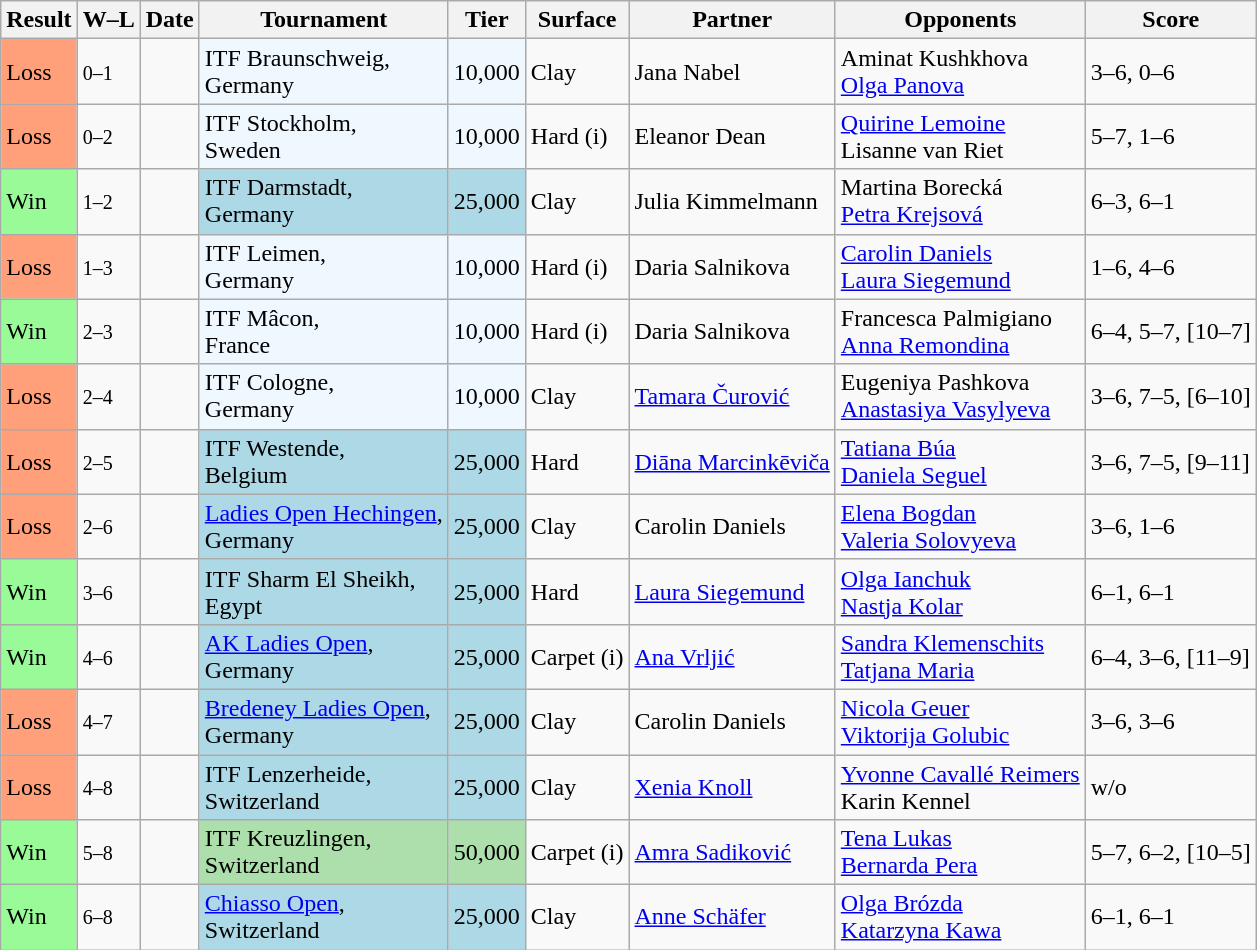<table class="sortable wikitable nowrap">
<tr>
<th>Result</th>
<th class="unsortable">W–L</th>
<th>Date</th>
<th>Tournament</th>
<th>Tier</th>
<th>Surface</th>
<th>Partner</th>
<th>Opponents</th>
<th class="unsortable">Score</th>
</tr>
<tr>
<td style="background:#ffa07a;">Loss</td>
<td><small>0–1</small></td>
<td></td>
<td style="background:#f0f8ff;">ITF Braunschweig, <br> Germany</td>
<td style="background:#f0f8ff;">10,000</td>
<td>Clay</td>
<td> Jana Nabel</td>
<td> Aminat Kushkhova <br>  <a href='#'>Olga Panova</a></td>
<td>3–6, 0–6</td>
</tr>
<tr>
<td style="background:#ffa07a;">Loss</td>
<td><small>0–2</small></td>
<td></td>
<td style="background:#f0f8ff;">ITF Stockholm, <br> Sweden</td>
<td style="background:#f0f8ff;">10,000</td>
<td>Hard (i)</td>
<td> Eleanor Dean</td>
<td> <a href='#'>Quirine Lemoine</a> <br>  Lisanne van Riet</td>
<td>5–7, 1–6</td>
</tr>
<tr>
<td style="background:#98fb98;">Win</td>
<td><small>1–2</small></td>
<td></td>
<td style="background:lightblue;">ITF Darmstadt, <br> Germany</td>
<td style="background:lightblue;">25,000</td>
<td>Clay</td>
<td> Julia Kimmelmann</td>
<td> Martina Borecká <br>  <a href='#'>Petra Krejsová</a></td>
<td>6–3, 6–1</td>
</tr>
<tr>
<td style="background:#ffa07a;">Loss</td>
<td><small>1–3</small></td>
<td></td>
<td style="background:#f0f8ff;">ITF Leimen, <br> Germany</td>
<td style="background:#f0f8ff;">10,000</td>
<td>Hard (i)</td>
<td> Daria Salnikova</td>
<td> <a href='#'>Carolin Daniels</a> <br>  <a href='#'>Laura Siegemund</a></td>
<td>1–6, 4–6</td>
</tr>
<tr>
<td style="background:#98fb98;">Win</td>
<td><small>2–3</small></td>
<td></td>
<td style="background:#f0f8ff;">ITF Mâcon, <br> France</td>
<td style="background:#f0f8ff;">10,000</td>
<td>Hard (i)</td>
<td> Daria Salnikova</td>
<td> Francesca Palmigiano <br>  <a href='#'>Anna Remondina</a></td>
<td>6–4, 5–7, [10–7]</td>
</tr>
<tr>
<td style="background:#ffa07a;">Loss</td>
<td><small>2–4</small></td>
<td></td>
<td style="background:#f0f8ff;">ITF Cologne, <br> Germany</td>
<td style="background:#f0f8ff;">10,000</td>
<td>Clay</td>
<td> <a href='#'>Tamara Čurović</a></td>
<td> Eugeniya Pashkova <br>  <a href='#'>Anastasiya Vasylyeva</a></td>
<td>3–6, 7–5, [6–10]</td>
</tr>
<tr>
<td style="background:#ffa07a;">Loss</td>
<td><small>2–5</small></td>
<td></td>
<td style="background:lightblue;">ITF Westende, <br> Belgium</td>
<td style="background:lightblue;">25,000</td>
<td>Hard</td>
<td> <a href='#'>Diāna Marcinkēviča</a></td>
<td> <a href='#'>Tatiana Búa</a> <br>  <a href='#'>Daniela Seguel</a></td>
<td>3–6, 7–5, [9–11]</td>
</tr>
<tr>
<td style="background:#ffa07a;">Loss</td>
<td><small>2–6</small></td>
<td></td>
<td style="background:lightblue;"><a href='#'>Ladies Open Hechingen</a>, <br> Germany</td>
<td style="background:lightblue;">25,000</td>
<td>Clay</td>
<td> Carolin Daniels</td>
<td> <a href='#'>Elena Bogdan</a> <br>  <a href='#'>Valeria Solovyeva</a></td>
<td>3–6, 1–6</td>
</tr>
<tr>
<td style="background:#98fb98;">Win</td>
<td><small>3–6</small></td>
<td></td>
<td style="background:lightblue;">ITF Sharm El Sheikh, <br> Egypt</td>
<td style="background:lightblue;">25,000</td>
<td>Hard</td>
<td> <a href='#'>Laura Siegemund</a></td>
<td> <a href='#'>Olga Ianchuk</a> <br>  <a href='#'>Nastja Kolar</a></td>
<td>6–1, 6–1</td>
</tr>
<tr>
<td style="background:#98fb98;">Win</td>
<td><small>4–6</small></td>
<td></td>
<td style="background:lightblue;"><a href='#'>AK Ladies Open</a>, <br> Germany</td>
<td style="background:lightblue;">25,000</td>
<td>Carpet (i)</td>
<td> <a href='#'>Ana Vrljić</a></td>
<td> <a href='#'>Sandra Klemenschits</a> <br>  <a href='#'>Tatjana Maria</a></td>
<td>6–4, 3–6, [11–9]</td>
</tr>
<tr>
<td style="background:#ffa07a;">Loss</td>
<td><small>4–7</small></td>
<td></td>
<td style="background:lightblue;"><a href='#'>Bredeney Ladies Open</a>, <br> Germany</td>
<td style="background:lightblue;">25,000</td>
<td>Clay</td>
<td> Carolin Daniels</td>
<td> <a href='#'>Nicola Geuer</a> <br>  <a href='#'>Viktorija Golubic</a></td>
<td>3–6, 3–6</td>
</tr>
<tr>
<td style="background:#ffa07a;">Loss</td>
<td><small>4–8</small></td>
<td></td>
<td style="background:lightblue;">ITF Lenzerheide, <br> Switzerland</td>
<td style="background:lightblue;">25,000</td>
<td>Clay</td>
<td> <a href='#'>Xenia Knoll</a></td>
<td> <a href='#'>Yvonne Cavallé Reimers</a> <br>  Karin Kennel</td>
<td>w/o</td>
</tr>
<tr>
<td style="background:#98fb98;">Win</td>
<td><small>5–8</small></td>
<td></td>
<td style="background:#addfad;">ITF Kreuzlingen, <br> Switzerland</td>
<td style="background:#addfad;">50,000</td>
<td>Carpet (i)</td>
<td> <a href='#'>Amra Sadiković</a></td>
<td> <a href='#'>Tena Lukas</a> <br>  <a href='#'>Bernarda Pera</a></td>
<td>5–7, 6–2, [10–5]</td>
</tr>
<tr>
<td style="background:#98fb98;">Win</td>
<td><small>6–8</small></td>
<td></td>
<td style="background:lightblue;"><a href='#'>Chiasso Open</a>, <br> Switzerland</td>
<td style="background:lightblue;">25,000</td>
<td>Clay</td>
<td> <a href='#'>Anne Schäfer</a></td>
<td> <a href='#'>Olga Brózda</a> <br>  <a href='#'>Katarzyna Kawa</a></td>
<td>6–1, 6–1</td>
</tr>
</table>
